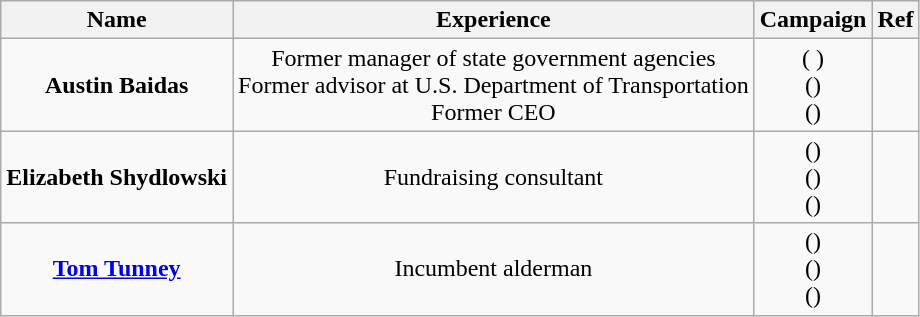<table class="wikitable" style="text-align:center">
<tr>
<th>Name</th>
<th>Experience</th>
<th>Campaign</th>
<th>Ref</th>
</tr>
<tr>
<td><strong>Austin Baidas</strong></td>
<td>Former manager of state government agencies<br>Former advisor at U.S. Department of Transportation<br>Former CEO</td>
<td>( )<br>()<br>()</td>
<td></td>
</tr>
<tr>
<td><strong>Elizabeth Shydlowski</strong></td>
<td>Fundraising consultant</td>
<td>()<br>()<br>()</td>
<td></td>
</tr>
<tr>
<td><strong><a href='#'>Tom Tunney</a></strong></td>
<td>Incumbent alderman</td>
<td>()<br>()<br>()</td>
<td></td>
</tr>
</table>
